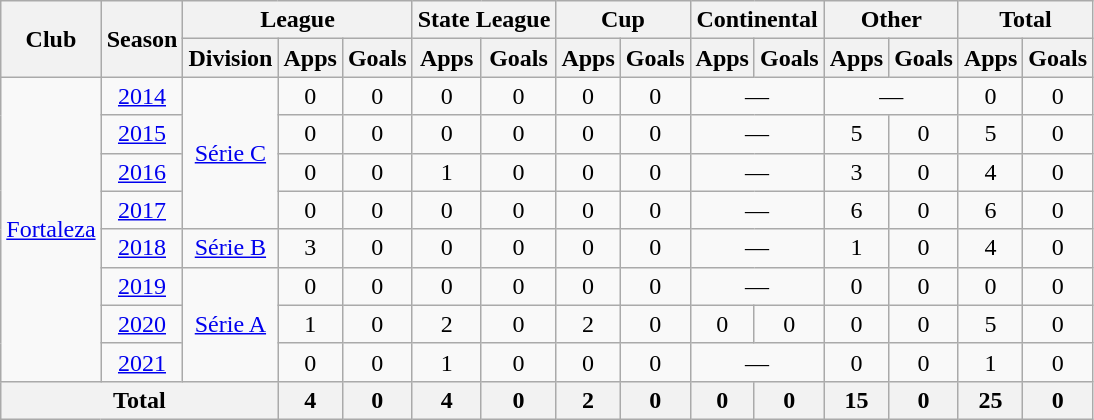<table class="wikitable" style="text-align: center;">
<tr>
<th rowspan="2">Club</th>
<th rowspan="2">Season</th>
<th colspan="3">League</th>
<th colspan="2">State League</th>
<th colspan="2">Cup</th>
<th colspan="2">Continental</th>
<th colspan="2">Other</th>
<th colspan="2">Total</th>
</tr>
<tr>
<th>Division</th>
<th>Apps</th>
<th>Goals</th>
<th>Apps</th>
<th>Goals</th>
<th>Apps</th>
<th>Goals</th>
<th>Apps</th>
<th>Goals</th>
<th>Apps</th>
<th>Goals</th>
<th>Apps</th>
<th>Goals</th>
</tr>
<tr>
<td rowspan="8" valign="center"><a href='#'>Fortaleza</a></td>
<td><a href='#'>2014</a></td>
<td rowspan="4"><a href='#'>Série C</a></td>
<td>0</td>
<td>0</td>
<td>0</td>
<td>0</td>
<td>0</td>
<td>0</td>
<td colspan="2">—</td>
<td colspan="2">—</td>
<td>0</td>
<td>0</td>
</tr>
<tr>
<td><a href='#'>2015</a></td>
<td>0</td>
<td>0</td>
<td>0</td>
<td>0</td>
<td>0</td>
<td>0</td>
<td colspan="2">—</td>
<td>5</td>
<td>0</td>
<td>5</td>
<td>0</td>
</tr>
<tr>
<td><a href='#'>2016</a></td>
<td>0</td>
<td>0</td>
<td>1</td>
<td>0</td>
<td>0</td>
<td>0</td>
<td colspan="2">—</td>
<td>3</td>
<td>0</td>
<td>4</td>
<td>0</td>
</tr>
<tr>
<td><a href='#'>2017</a></td>
<td>0</td>
<td>0</td>
<td>0</td>
<td>0</td>
<td>0</td>
<td>0</td>
<td colspan="2">—</td>
<td>6</td>
<td>0</td>
<td>6</td>
<td>0</td>
</tr>
<tr>
<td><a href='#'>2018</a></td>
<td><a href='#'>Série B</a></td>
<td>3</td>
<td>0</td>
<td>0</td>
<td>0</td>
<td>0</td>
<td>0</td>
<td colspan="2">—</td>
<td>1</td>
<td>0</td>
<td>4</td>
<td>0</td>
</tr>
<tr>
<td><a href='#'>2019</a></td>
<td rowspan="3"><a href='#'>Série A</a></td>
<td>0</td>
<td>0</td>
<td>0</td>
<td>0</td>
<td>0</td>
<td>0</td>
<td colspan="2">—</td>
<td>0</td>
<td>0</td>
<td>0</td>
<td>0</td>
</tr>
<tr>
<td><a href='#'>2020</a></td>
<td>1</td>
<td>0</td>
<td>2</td>
<td>0</td>
<td>2</td>
<td>0</td>
<td>0</td>
<td>0</td>
<td>0</td>
<td>0</td>
<td>5</td>
<td>0</td>
</tr>
<tr>
<td><a href='#'>2021</a></td>
<td>0</td>
<td>0</td>
<td>1</td>
<td>0</td>
<td>0</td>
<td>0</td>
<td colspan="2">—</td>
<td>0</td>
<td>0</td>
<td>1</td>
<td>0</td>
</tr>
<tr>
<th colspan="3"><strong>Total</strong></th>
<th>4</th>
<th>0</th>
<th>4</th>
<th>0</th>
<th>2</th>
<th>0</th>
<th>0</th>
<th>0</th>
<th>15</th>
<th>0</th>
<th>25</th>
<th>0</th>
</tr>
</table>
